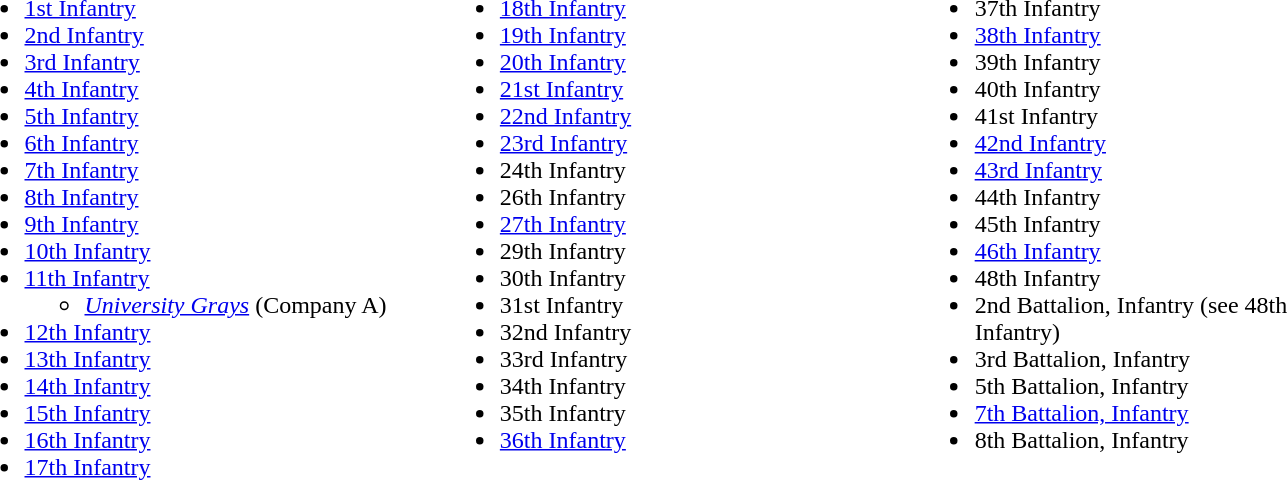<table width=100% |>
<tr>
<td width=25% valign="top"><br><ul><li><a href='#'>1st Infantry</a></li><li><a href='#'>2nd Infantry</a></li><li><a href='#'>3rd Infantry</a></li><li><a href='#'>4th Infantry</a></li><li><a href='#'>5th Infantry</a></li><li><a href='#'>6th Infantry</a></li><li><a href='#'>7th Infantry</a></li><li><a href='#'>8th Infantry</a></li><li><a href='#'>9th Infantry</a></li><li><a href='#'>10th Infantry</a></li><li><a href='#'>11th Infantry</a><ul><li><em><a href='#'>University Grays</a></em> (Company A)</li></ul></li><li><a href='#'>12th Infantry</a></li><li><a href='#'>13th Infantry</a></li><li><a href='#'>14th Infantry</a></li><li><a href='#'>15th Infantry</a></li><li><a href='#'>16th Infantry</a></li><li><a href='#'>17th Infantry</a></li></ul></td>
<td></td>
<td width=25% valign="top"><br><ul><li><a href='#'>18th Infantry</a></li><li><a href='#'>19th Infantry</a></li><li><a href='#'>20th Infantry</a></li><li><a href='#'>21st Infantry</a></li><li><a href='#'>22nd Infantry</a></li><li><a href='#'>23rd Infantry</a></li><li>24th Infantry</li><li>26th Infantry</li><li><a href='#'>27th Infantry</a></li><li>29th Infantry</li><li>30th Infantry</li><li>31st Infantry</li><li>32nd Infantry</li><li>33rd Infantry</li><li>34th Infantry</li><li>35th Infantry</li><li><a href='#'>36th Infantry</a></li></ul></td>
<td></td>
<td width=25% valign="top"><br><ul><li>37th Infantry</li><li><a href='#'>38th Infantry</a></li><li>39th Infantry</li><li>40th Infantry</li><li>41st Infantry</li><li><a href='#'>42nd Infantry</a></li><li><a href='#'>43rd Infantry</a></li><li>44th Infantry</li><li>45th Infantry</li><li><a href='#'>46th Infantry</a></li><li>48th Infantry</li><li>2nd Battalion, Infantry (see 48th Infantry)</li><li>3rd Battalion, Infantry</li><li>5th Battalion, Infantry</li><li><a href='#'>7th Battalion, Infantry</a></li><li>8th Battalion, Infantry</li></ul></td>
<td></td>
<td width=25%><br></td>
</tr>
</table>
